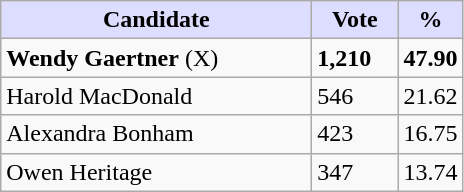<table class="wikitable">
<tr>
<th style="background:#ddf; width:200px;">Candidate</th>
<th style="background:#ddf; width:50px;">Vote</th>
<th style="background:#ddf; width:30px;">%</th>
</tr>
<tr>
<td><strong>Wendy Gaertner</strong> (X)</td>
<td><strong>1,210</strong></td>
<td><strong>47.90</strong></td>
</tr>
<tr>
<td>Harold MacDonald</td>
<td>546</td>
<td>21.62</td>
</tr>
<tr>
<td>Alexandra Bonham</td>
<td>423</td>
<td>16.75</td>
</tr>
<tr>
<td>Owen Heritage</td>
<td>347</td>
<td>13.74</td>
</tr>
</table>
